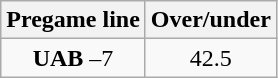<table class="wikitable">
<tr align="center">
<th style=>Pregame line</th>
<th style=>Over/under</th>
</tr>
<tr align="center">
<td><strong>UAB</strong> –7</td>
<td>42.5</td>
</tr>
</table>
